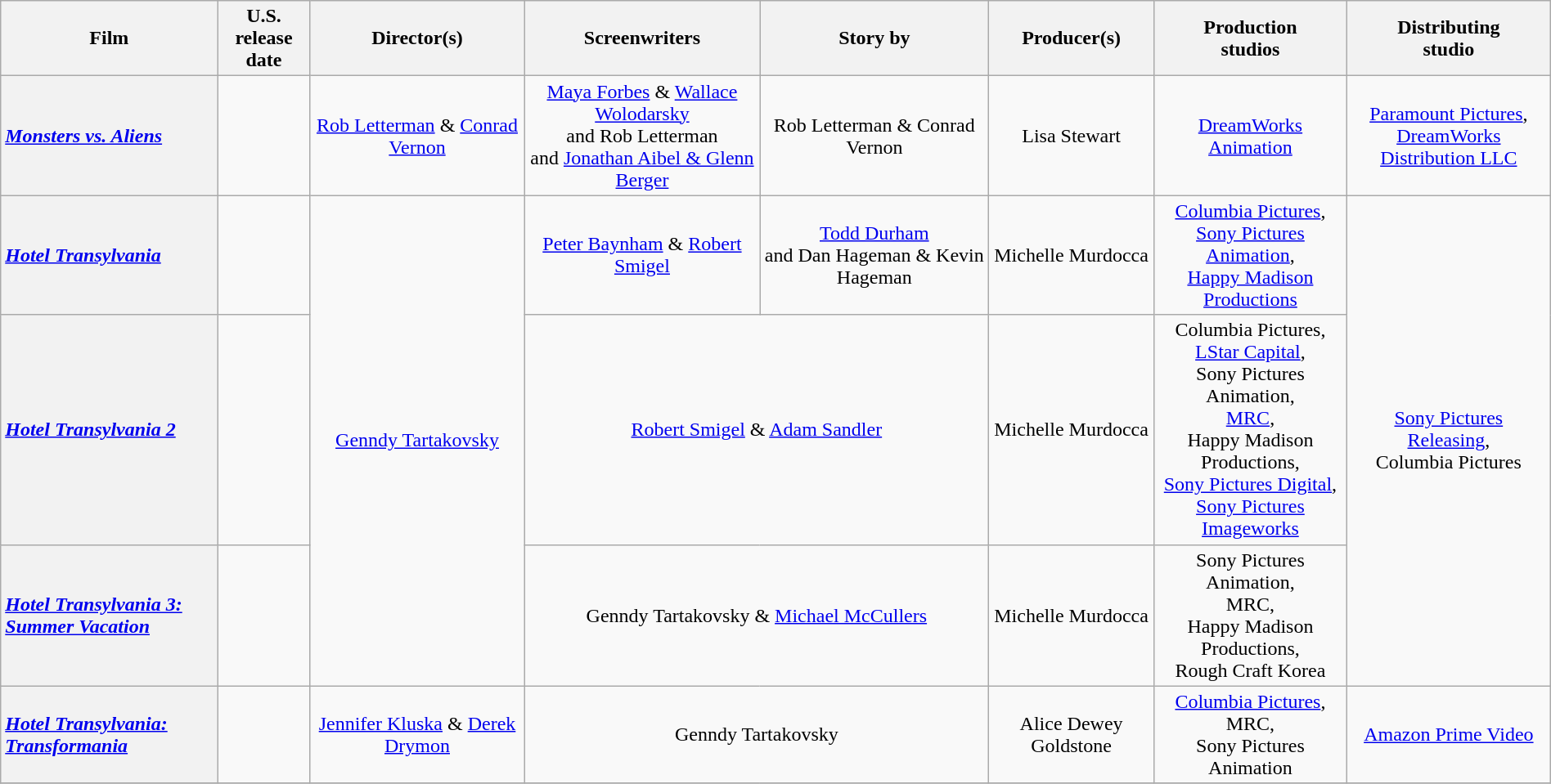<table class="wikitable plainrowheaders" style="text-align:center" width=100%>
<tr>
<th scope="col" style="width:14%;">Film</th>
<th scope="col">U.S. <br>release date</th>
<th scope="col">Director(s)</th>
<th scope="col">Screenwriters</th>
<th scope="col">Story by</th>
<th scope="col">Producer(s)</th>
<th scope="col">Production <br>studios</th>
<th scope="col">Distributing <br>studio</th>
</tr>
<tr>
<th scope="row" style="text-align:left"><em><a href='#'>Monsters vs. Aliens</a></em></th>
<td style="text-align:center"></td>
<td><a href='#'>Rob Letterman</a> & <a href='#'>Conrad Vernon</a></td>
<td><a href='#'>Maya Forbes</a> & <a href='#'>Wallace Wolodarsky</a> <br>and Rob Letterman <br>and <a href='#'>Jonathan Aibel & Glenn Berger</a></td>
<td>Rob Letterman & Conrad Vernon</td>
<td>Lisa Stewart</td>
<td><a href='#'>DreamWorks Animation</a></td>
<td><a href='#'>Paramount Pictures</a>, <br><a href='#'>DreamWorks Distribution LLC</a></td>
</tr>
<tr>
<th scope="row" style="text-align:left"><em><a href='#'>Hotel Transylvania</a></em></th>
<td style="text-align:center"></td>
<td rowspan="3"><a href='#'>Genndy Tartakovsky</a></td>
<td><a href='#'>Peter Baynham</a> & <a href='#'>Robert Smigel</a></td>
<td><a href='#'>Todd Durham</a> <br>and Dan Hageman & Kevin Hageman</td>
<td>Michelle Murdocca</td>
<td><a href='#'>Columbia Pictures</a>, <br><a href='#'>Sony Pictures Animation</a>, <br><a href='#'>Happy Madison Productions</a></td>
<td rowspan="3"><a href='#'>Sony Pictures Releasing</a>, <br>Columbia Pictures</td>
</tr>
<tr>
<th scope="row" style="text-align:left"><em><a href='#'>Hotel Transylvania 2</a></em></th>
<td style="text-align:center"></td>
<td colspan="2"><a href='#'>Robert Smigel</a> & <a href='#'>Adam Sandler</a></td>
<td>Michelle Murdocca</td>
<td>Columbia Pictures, <br><a href='#'>LStar Capital</a>, <br>Sony Pictures Animation, <br><a href='#'>MRC</a>, <br>Happy Madison Productions, <br><a href='#'>Sony Pictures Digital</a>, <br><a href='#'>Sony Pictures Imageworks</a></td>
</tr>
<tr>
<th scope="row" style="text-align:left"><em><a href='#'>Hotel Transylvania 3: Summer Vacation</a></em></th>
<td style="text-align:center"></td>
<td colspan="2">Genndy Tartakovsky & <a href='#'>Michael McCullers</a></td>
<td>Michelle Murdocca</td>
<td>Sony Pictures Animation, <br>MRC, <br>Happy Madison Productions, <br>Rough Craft Korea</td>
</tr>
<tr>
<th scope="row" style="text-align:left"><em><a href='#'>Hotel Transylvania: Transformania</a></em></th>
<td style="text-align:center"></td>
<td><a href='#'>Jennifer Kluska</a> & <a href='#'>Derek Drymon</a></td>
<td colspan="2">Genndy Tartakovsky</td>
<td>Alice Dewey Goldstone</td>
<td><a href='#'>Columbia Pictures</a>, <br>MRC, <br>Sony Pictures Animation</td>
<td><a href='#'>Amazon Prime Video</a></td>
</tr>
<tr>
</tr>
</table>
